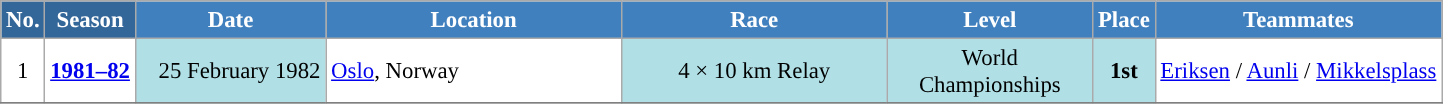<table class="wikitable sortable" style="font-size:95%; text-align:center; border:grey solid 1px; border-collapse:collapse; background:#ffffff;">
<tr style="background:#efefef;">
<th style="background-color:#369; color:white;">No.</th>
<th style="background-color:#369; color:white;">Season</th>
<th style="background-color:#4180be; color:white; width:120px;">Date</th>
<th style="background-color:#4180be; color:white; width:190px;">Location</th>
<th style="background-color:#4180be; color:white; width:170px;">Race</th>
<th style="background-color:#4180be; color:white; width:130px;">Level</th>
<th style="background-color:#4180be; color:white;">Place</th>
<th style="background-color:#4180be; color:white;">Teammates</th>
</tr>
<tr>
<td align=center>1</td>
<td rowspan=1 align=center><strong><a href='#'>1981–82</a></strong></td>
<td bgcolor="#BOEOE6" align=right>25 February 1982</td>
<td align=left> <a href='#'>Oslo</a>, Norway</td>
<td bgcolor="#BOEOE6">4 × 10 km Relay</td>
<td bgcolor="#BOEOE6">World Championships</td>
<td bgcolor="#BOEOE6"><strong>1st</strong></td>
<td><a href='#'>Eriksen</a> / <a href='#'>Aunli</a> / <a href='#'>Mikkelsplass</a></td>
</tr>
<tr>
</tr>
</table>
